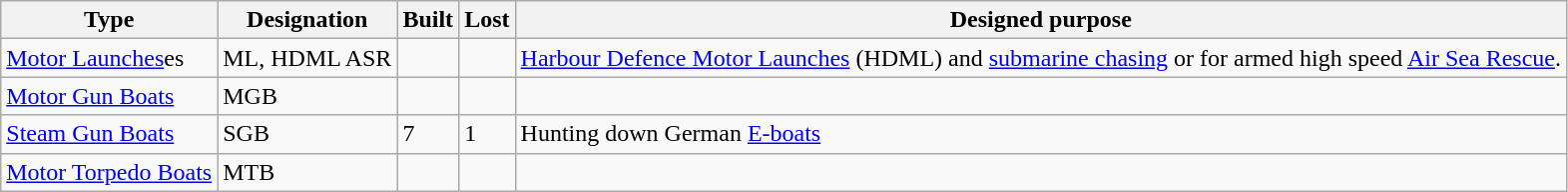<table class="wikitable">
<tr>
<th>Type</th>
<th>Designation</th>
<th>Built</th>
<th>Lost</th>
<th>Designed purpose</th>
</tr>
<tr>
<td><a href='#'>Motor Launches</a>es</td>
<td>ML, HDML ASR</td>
<td></td>
<td></td>
<td><a href='#'>Harbour Defence Motor Launches</a> (HDML) and <a href='#'>submarine chasing</a> or for armed high speed <a href='#'>Air Sea Rescue</a>.</td>
</tr>
<tr>
<td><a href='#'>Motor Gun Boats</a></td>
<td>MGB</td>
<td></td>
<td></td>
<td></td>
</tr>
<tr>
<td><a href='#'>Steam Gun Boats</a></td>
<td>SGB</td>
<td>7</td>
<td>1</td>
<td>Hunting down German <a href='#'>E-boats</a></td>
</tr>
<tr>
<td><a href='#'>Motor Torpedo Boats</a></td>
<td>MTB</td>
<td></td>
<td></td>
<td></td>
</tr>
</table>
